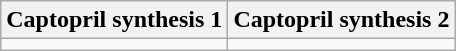<table class="wikitable">
<tr>
<th>Captopril synthesis 1</th>
<th>Captopril synthesis 2</th>
</tr>
<tr>
<td></td>
<td></td>
</tr>
</table>
